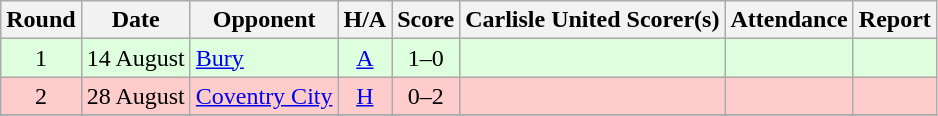<table class="wikitable" style="text-align:center">
<tr>
<th>Round</th>
<th>Date</th>
<th>Opponent</th>
<th>H/A</th>
<th>Score</th>
<th>Carlisle United Scorer(s)</th>
<th>Attendance</th>
<th>Report</th>
</tr>
<tr bgcolor=#ddffdd>
<td>1</td>
<td align=left>14 August</td>
<td align=left><a href='#'>Bury</a></td>
<td><a href='#'>A</a></td>
<td>1–0</td>
<td align=left></td>
<td></td>
<td></td>
</tr>
<tr bgcolor=#FFCCCC>
<td>2</td>
<td align=left>28 August</td>
<td align=left><a href='#'>Coventry City</a></td>
<td><a href='#'>H</a></td>
<td>0–2</td>
<td align=left></td>
<td></td>
<td></td>
</tr>
<tr>
</tr>
</table>
